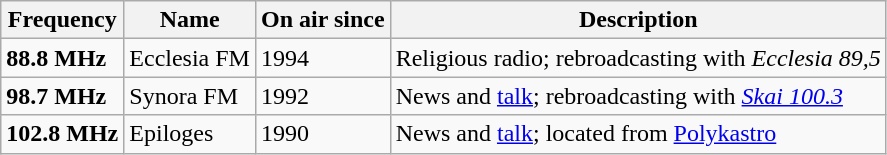<table class="wikitable">
<tr>
<th>Frequency</th>
<th>Name</th>
<th>On air since</th>
<th>Description</th>
</tr>
<tr>
<td><strong>88.8 MHz</strong></td>
<td>Ecclesia FM</td>
<td>1994</td>
<td>Religious radio; rebroadcasting with <em>Ecclesia 89,5</em></td>
</tr>
<tr>
<td><strong>98.7 MHz</strong></td>
<td>Synora FM</td>
<td>1992</td>
<td>News and <a href='#'>talk</a>; rebroadcasting with <em><a href='#'>Skai 100.3</a></em></td>
</tr>
<tr>
<td><strong>102.8 MHz</strong></td>
<td>Epiloges</td>
<td>1990</td>
<td>News and <a href='#'>talk</a>; located from <a href='#'>Polykastro</a></td>
</tr>
</table>
